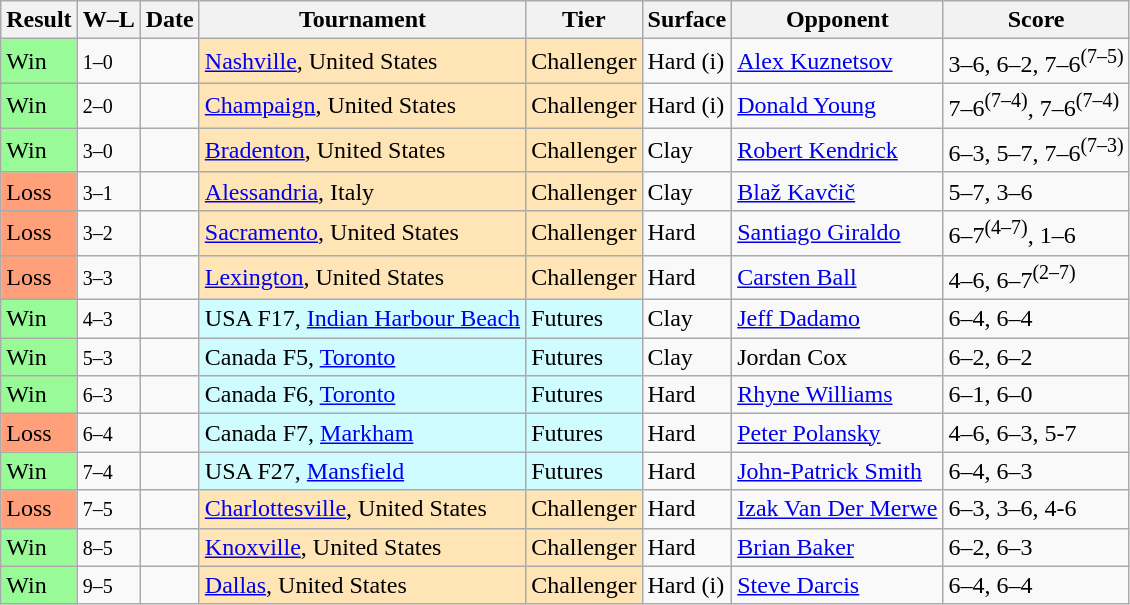<table class="sortable wikitable">
<tr>
<th>Result</th>
<th class="unsortable">W–L</th>
<th>Date</th>
<th>Tournament</th>
<th>Tier</th>
<th>Surface</th>
<th>Opponent</th>
<th class="unsortable">Score</th>
</tr>
<tr>
<td style="background:#98fb98;">Win</td>
<td><small>1–0</small></td>
<td></td>
<td style="background:moccasin;"><a href='#'>Nashville</a>, United States</td>
<td style="background:moccasin;">Challenger</td>
<td>Hard (i)</td>
<td> <a href='#'>Alex Kuznetsov</a></td>
<td>3–6, 6–2, 7–6<sup>(7–5)</sup></td>
</tr>
<tr>
<td style="background:#98fb98;">Win</td>
<td><small>2–0</small></td>
<td></td>
<td style="background:moccasin;"><a href='#'>Champaign</a>, United States</td>
<td style="background:moccasin;">Challenger</td>
<td>Hard (i)</td>
<td> <a href='#'>Donald Young</a></td>
<td>7–6<sup>(7–4)</sup>, 7–6<sup>(7–4)</sup></td>
</tr>
<tr>
<td style="background:#98fb98;">Win</td>
<td><small>3–0</small></td>
<td></td>
<td style="background:moccasin;"><a href='#'>Bradenton</a>, United States</td>
<td style="background:moccasin;">Challenger</td>
<td>Clay</td>
<td> <a href='#'>Robert Kendrick</a></td>
<td>6–3, 5–7, 7–6<sup>(7–3)</sup></td>
</tr>
<tr>
<td style="background:#ffa07a;">Loss</td>
<td><small>3–1</small></td>
<td><a href='#'></a></td>
<td style="background:moccasin;"><a href='#'>Alessandria</a>, Italy</td>
<td style="background:moccasin;">Challenger</td>
<td>Clay</td>
<td> <a href='#'>Blaž Kavčič</a></td>
<td>5–7, 3–6</td>
</tr>
<tr>
<td style="background:#ffa07a;">Loss</td>
<td><small>3–2</small></td>
<td><a href='#'></a></td>
<td style="background:moccasin;"><a href='#'>Sacramento</a>, United States</td>
<td style="background:moccasin;">Challenger</td>
<td>Hard</td>
<td> <a href='#'>Santiago Giraldo</a></td>
<td>6–7<sup>(4–7)</sup>, 1–6</td>
</tr>
<tr>
<td style="background:#ffa07a;">Loss</td>
<td><small>3–3</small></td>
<td><a href='#'></a></td>
<td style="background:moccasin;"><a href='#'>Lexington</a>, United States</td>
<td style="background:moccasin;">Challenger</td>
<td>Hard</td>
<td> <a href='#'>Carsten Ball</a></td>
<td>4–6, 6–7<sup>(2–7)</sup></td>
</tr>
<tr>
<td style="background:#98fb98;">Win</td>
<td><small>4–3</small></td>
<td></td>
<td style="background:#cffcff;">USA F17, <a href='#'>Indian Harbour Beach</a></td>
<td style="background:#cffcff;">Futures</td>
<td>Clay</td>
<td> <a href='#'>Jeff Dadamo</a></td>
<td>6–4, 6–4</td>
</tr>
<tr>
<td style="background:#98fb98;">Win</td>
<td><small>5–3</small></td>
<td></td>
<td style="background:#cffcff;">Canada F5, <a href='#'>Toronto</a></td>
<td style="background:#cffcff;">Futures</td>
<td>Clay</td>
<td> Jordan Cox</td>
<td>6–2, 6–2</td>
</tr>
<tr>
<td style="background:#98fb98;">Win</td>
<td><small>6–3</small></td>
<td></td>
<td style="background:#cffcff;">Canada F6, <a href='#'>Toronto</a></td>
<td style="background:#cffcff;">Futures</td>
<td>Hard</td>
<td> <a href='#'>Rhyne Williams</a></td>
<td>6–1, 6–0</td>
</tr>
<tr>
<td style="background:#ffa07a;">Loss</td>
<td><small>6–4</small></td>
<td></td>
<td style="background:#cffcff;">Canada F7, <a href='#'>Markham</a></td>
<td style="background:#cffcff;">Futures</td>
<td>Hard</td>
<td> <a href='#'>Peter Polansky</a></td>
<td>4–6, 6–3, 5-7</td>
</tr>
<tr>
<td style="background:#98fb98;">Win</td>
<td><small>7–4</small></td>
<td></td>
<td style="background:#cffcff;">USA F27, <a href='#'>Mansfield</a></td>
<td style="background:#cffcff;">Futures</td>
<td>Hard</td>
<td> <a href='#'>John-Patrick Smith</a></td>
<td>6–4, 6–3</td>
</tr>
<tr>
<td style="background:#ffa07a;">Loss</td>
<td><small>7–5</small></td>
<td><a href='#'></a></td>
<td style="background:moccasin;"><a href='#'>Charlottesville</a>, United States</td>
<td style="background:moccasin;">Challenger</td>
<td>Hard</td>
<td> <a href='#'>Izak Van Der Merwe</a></td>
<td>6–3, 3–6, 4-6</td>
</tr>
<tr>
<td style="background:#98fb98;">Win</td>
<td><small>8–5</small></td>
<td><a href='#'></a></td>
<td style="background:moccasin;"><a href='#'>Knoxville</a>, United States</td>
<td style="background:moccasin;">Challenger</td>
<td>Hard</td>
<td> <a href='#'>Brian Baker</a></td>
<td>6–2, 6–3</td>
</tr>
<tr>
<td style="background:#98fb98;">Win</td>
<td><small>9–5</small></td>
<td><a href='#'></a></td>
<td style="background:moccasin;"><a href='#'>Dallas</a>, United States</td>
<td style="background:moccasin;">Challenger</td>
<td>Hard (i)</td>
<td> <a href='#'>Steve Darcis</a></td>
<td>6–4, 6–4</td>
</tr>
</table>
